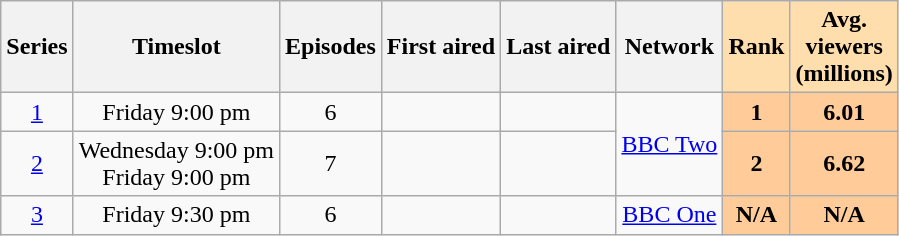<table class="wikitable">
<tr>
<th>Series</th>
<th>Timeslot</th>
<th>Episodes</th>
<th>First aired</th>
<th>Last aired</th>
<th>Network</th>
<th style="background:#ffdead;">Rank</th>
<th style="background:#ffdead;">Avg. <br> viewers <br> (millions)</th>
</tr>
<tr>
<td style="text-align:center;"><a href='#'>1</a></td>
<td style="text-align:center;">Friday 9:00 pm</td>
<td style="text-align:center;">6</td>
<td></td>
<td></td>
<td rowspan="2" style="text-align:center;"><a href='#'>BBC Two</a></td>
<td style="background:#fc9; text-align:center;"><strong>1</strong></td>
<td style="background:#fc9; text-align:center;"><strong>6.01</strong></td>
</tr>
<tr>
<td style="text-align:center;"><a href='#'>2</a></td>
<td style="text-align:center;">Wednesday 9:00 pm <br>Friday 9:00 pm</td>
<td style="text-align:center;">7</td>
<td></td>
<td></td>
<td style="background:#fc9; text-align:center;"><strong>2</strong></td>
<td style="background:#fc9; text-align:center;"><strong>6.62</strong></td>
</tr>
<tr>
<td style="text-align:center;"><a href='#'>3</a></td>
<td style="text-align:center;">Friday 9:30 pm</td>
<td style="text-align:center;">6</td>
<td></td>
<td></td>
<td style="text-align:center;"><a href='#'>BBC One</a></td>
<td style="background:#fc9; text-align:center;"><strong>N/A</strong></td>
<td style="background:#fc9; text-align:center;"><strong>N/A</strong></td>
</tr>
</table>
